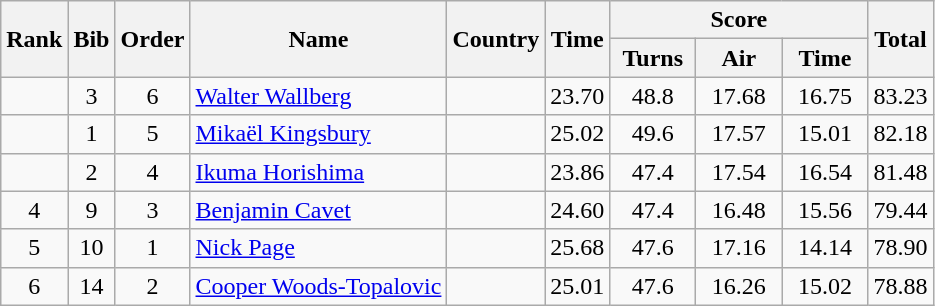<table class="wikitable sortable" style="text-align:center">
<tr>
<th rowspan=2>Rank</th>
<th rowspan=2>Bib</th>
<th rowspan=2>Order</th>
<th rowspan=2>Name</th>
<th rowspan=2>Country</th>
<th rowspan=2>Time</th>
<th colspan=3>Score</th>
<th rowspan=2>Total</th>
</tr>
<tr>
<th width=50>Turns</th>
<th width=50>Air</th>
<th width=50>Time</th>
</tr>
<tr>
<td></td>
<td>3</td>
<td>6</td>
<td align=left><a href='#'>Walter Wallberg</a></td>
<td align=left></td>
<td>23.70</td>
<td>48.8</td>
<td>17.68</td>
<td>16.75</td>
<td>83.23</td>
</tr>
<tr>
<td></td>
<td>1</td>
<td>5</td>
<td align=left><a href='#'>Mikaël Kingsbury</a></td>
<td align=left></td>
<td>25.02</td>
<td>49.6</td>
<td>17.57</td>
<td>15.01</td>
<td>82.18</td>
</tr>
<tr>
<td></td>
<td>2</td>
<td>4</td>
<td align=left><a href='#'>Ikuma Horishima</a></td>
<td align=left></td>
<td>23.86</td>
<td>47.4</td>
<td>17.54</td>
<td>16.54</td>
<td>81.48</td>
</tr>
<tr>
<td>4</td>
<td>9</td>
<td>3</td>
<td align=left><a href='#'>Benjamin Cavet</a></td>
<td align=left></td>
<td>24.60</td>
<td>47.4</td>
<td>16.48</td>
<td>15.56</td>
<td>79.44</td>
</tr>
<tr>
<td>5</td>
<td>10</td>
<td>1</td>
<td align=left><a href='#'>Nick Page</a></td>
<td align=left></td>
<td>25.68</td>
<td>47.6</td>
<td>17.16</td>
<td>14.14</td>
<td>78.90</td>
</tr>
<tr>
<td>6</td>
<td>14</td>
<td>2</td>
<td align=left><a href='#'>Cooper Woods-Topalovic</a></td>
<td align=left></td>
<td>25.01</td>
<td>47.6</td>
<td>16.26</td>
<td>15.02</td>
<td>78.88</td>
</tr>
</table>
